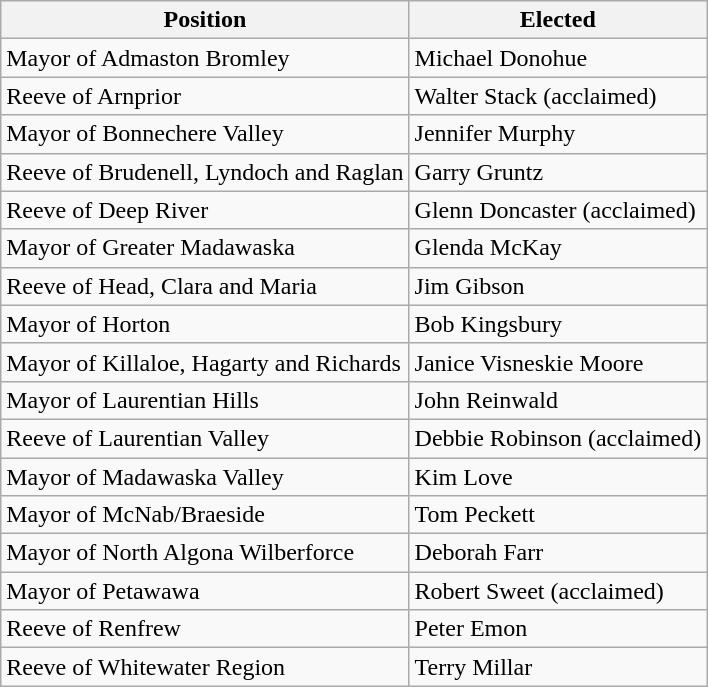<table class="wikitable">
<tr>
<th>Position</th>
<th>Elected</th>
</tr>
<tr>
<td>Mayor of Admaston Bromley</td>
<td>Michael Donohue</td>
</tr>
<tr>
<td>Reeve of Arnprior</td>
<td>Walter Stack (acclaimed)</td>
</tr>
<tr>
<td>Mayor of Bonnechere Valley</td>
<td>Jennifer Murphy</td>
</tr>
<tr>
<td>Reeve of Brudenell, Lyndoch and Raglan</td>
<td>Garry Gruntz</td>
</tr>
<tr>
<td>Reeve of Deep River</td>
<td>Glenn Doncaster (acclaimed)</td>
</tr>
<tr>
<td>Mayor of Greater Madawaska</td>
<td>Glenda McKay</td>
</tr>
<tr>
<td>Reeve of Head, Clara and Maria</td>
<td>Jim Gibson</td>
</tr>
<tr>
<td>Mayor of Horton</td>
<td>Bob Kingsbury</td>
</tr>
<tr>
<td>Mayor of Killaloe, Hagarty and Richards</td>
<td>Janice Visneskie Moore</td>
</tr>
<tr>
<td>Mayor of Laurentian Hills</td>
<td>John Reinwald</td>
</tr>
<tr>
<td>Reeve of Laurentian Valley</td>
<td>Debbie Robinson (acclaimed)</td>
</tr>
<tr>
<td>Mayor of Madawaska Valley</td>
<td>Kim Love</td>
</tr>
<tr>
<td>Mayor of McNab/Braeside</td>
<td>Tom Peckett</td>
</tr>
<tr>
<td>Mayor of North Algona Wilberforce</td>
<td>Deborah Farr</td>
</tr>
<tr>
<td>Mayor of Petawawa</td>
<td>Robert Sweet (acclaimed)</td>
</tr>
<tr>
<td>Reeve of Renfrew</td>
<td>Peter Emon</td>
</tr>
<tr>
<td>Reeve of Whitewater Region</td>
<td>Terry Millar</td>
</tr>
</table>
